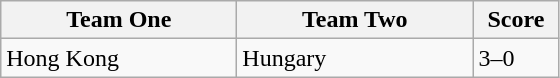<table class="wikitable">
<tr>
<th width=150>Team One</th>
<th width=150>Team Two</th>
<th width=50>Score</th>
</tr>
<tr>
<td>Hong Kong</td>
<td>Hungary</td>
<td>3–0</td>
</tr>
</table>
